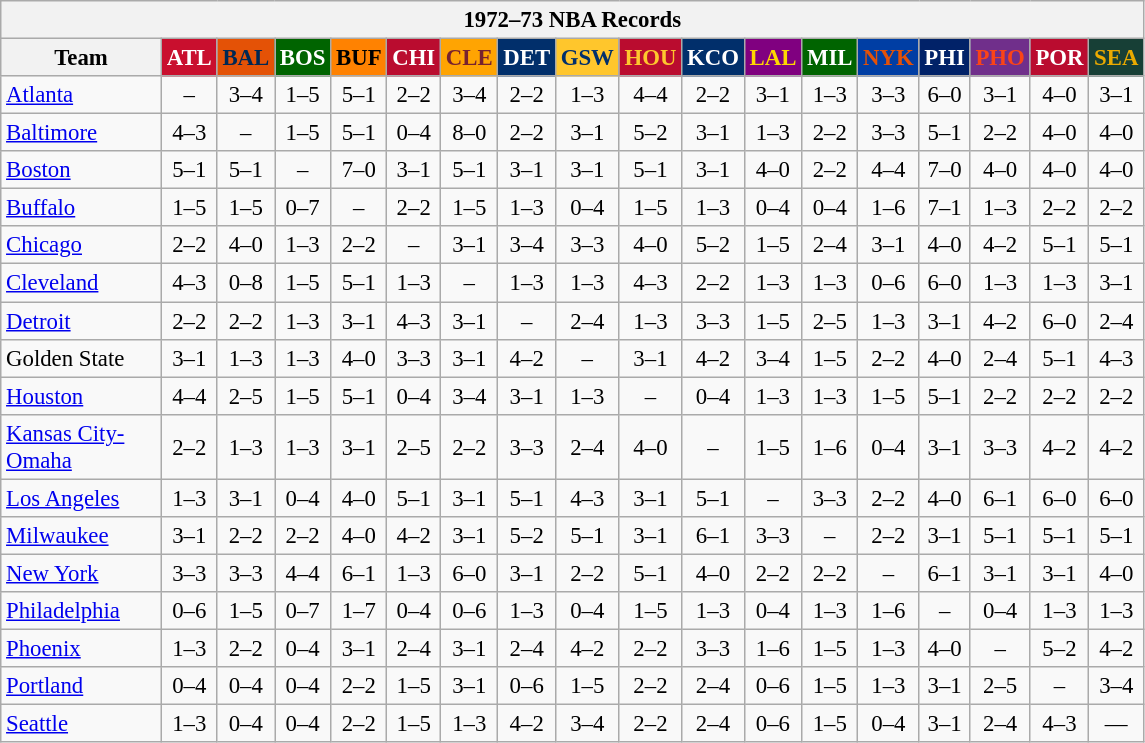<table class="wikitable" style="font-size:95%; text-align:center;">
<tr>
<th colspan=18>1972–73 NBA Records</th>
</tr>
<tr>
<th width=100>Team</th>
<th style="background:#C90F2E;color:#FFFFFF;width=35">ATL</th>
<th style="background:#E45206;color:#002854;width=35">BAL</th>
<th style="background:#006400;color:#FFFFFF;width=35">BOS</th>
<th style="background:#FF8201;color:#000000;width=35">BUF</th>
<th style="background:#BA0C2F;color:#FFFFFF;width=35">CHI</th>
<th style="background:#FFA402;color:#77222F;width=35">CLE</th>
<th style="background:#012F6B;color:#FFFFFF;width=35">DET</th>
<th style="background:#FFC62C;color:#012F6B;width=35">GSW</th>
<th style="background:#BA0C2F;color:#FEC72E;width=35">HOU</th>
<th style="background:#012F6B;color:#FFFFFF;width=35">KCO</th>
<th style="background:#800080;color:#FFD700;width=35">LAL</th>
<th style="background:#006400;color:#FFFFFF;width=35">MIL</th>
<th style="background:#003EA4;color:#E35208;width=35">NYK</th>
<th style="background:#012268;color:#FFFFFF;width=35">PHI</th>
<th style="background:#702F8B;color:#FA4417;width=35">PHO</th>
<th style="background:#BA0C2F;color:#FFFFFF;width=35">POR</th>
<th style="background:#173F36;color:#EBAA00;width=35">SEA</th>
</tr>
<tr>
<td style="text-align:left;"><a href='#'>Atlanta</a></td>
<td>–</td>
<td>3–4</td>
<td>1–5</td>
<td>5–1</td>
<td>2–2</td>
<td>3–4</td>
<td>2–2</td>
<td>1–3</td>
<td>4–4</td>
<td>2–2</td>
<td>3–1</td>
<td>1–3</td>
<td>3–3</td>
<td>6–0</td>
<td>3–1</td>
<td>4–0</td>
<td>3–1</td>
</tr>
<tr>
<td style="text-align:left;"><a href='#'>Baltimore</a></td>
<td>4–3</td>
<td>–</td>
<td>1–5</td>
<td>5–1</td>
<td>0–4</td>
<td>8–0</td>
<td>2–2</td>
<td>3–1</td>
<td>5–2</td>
<td>3–1</td>
<td>1–3</td>
<td>2–2</td>
<td>3–3</td>
<td>5–1</td>
<td>2–2</td>
<td>4–0</td>
<td>4–0</td>
</tr>
<tr>
<td style="text-align:left;"><a href='#'>Boston</a></td>
<td>5–1</td>
<td>5–1</td>
<td>–</td>
<td>7–0</td>
<td>3–1</td>
<td>5–1</td>
<td>3–1</td>
<td>3–1</td>
<td>5–1</td>
<td>3–1</td>
<td>4–0</td>
<td>2–2</td>
<td>4–4</td>
<td>7–0</td>
<td>4–0</td>
<td>4–0</td>
<td>4–0</td>
</tr>
<tr>
<td style="text-align:left;"><a href='#'>Buffalo</a></td>
<td>1–5</td>
<td>1–5</td>
<td>0–7</td>
<td>–</td>
<td>2–2</td>
<td>1–5</td>
<td>1–3</td>
<td>0–4</td>
<td>1–5</td>
<td>1–3</td>
<td>0–4</td>
<td>0–4</td>
<td>1–6</td>
<td>7–1</td>
<td>1–3</td>
<td>2–2</td>
<td>2–2</td>
</tr>
<tr>
<td style="text-align:left;"><a href='#'>Chicago</a></td>
<td>2–2</td>
<td>4–0</td>
<td>1–3</td>
<td>2–2</td>
<td>–</td>
<td>3–1</td>
<td>3–4</td>
<td>3–3</td>
<td>4–0</td>
<td>5–2</td>
<td>1–5</td>
<td>2–4</td>
<td>3–1</td>
<td>4–0</td>
<td>4–2</td>
<td>5–1</td>
<td>5–1</td>
</tr>
<tr>
<td style="text-align:left;"><a href='#'>Cleveland</a></td>
<td>4–3</td>
<td>0–8</td>
<td>1–5</td>
<td>5–1</td>
<td>1–3</td>
<td>–</td>
<td>1–3</td>
<td>1–3</td>
<td>4–3</td>
<td>2–2</td>
<td>1–3</td>
<td>1–3</td>
<td>0–6</td>
<td>6–0</td>
<td>1–3</td>
<td>1–3</td>
<td>3–1</td>
</tr>
<tr>
<td style="text-align:left;"><a href='#'>Detroit</a></td>
<td>2–2</td>
<td>2–2</td>
<td>1–3</td>
<td>3–1</td>
<td>4–3</td>
<td>3–1</td>
<td>–</td>
<td>2–4</td>
<td>1–3</td>
<td>3–3</td>
<td>1–5</td>
<td>2–5</td>
<td>1–3</td>
<td>3–1</td>
<td>4–2</td>
<td>6–0</td>
<td>2–4</td>
</tr>
<tr>
<td style="text-align:left;">Golden State</td>
<td>3–1</td>
<td>1–3</td>
<td>1–3</td>
<td>4–0</td>
<td>3–3</td>
<td>3–1</td>
<td>4–2</td>
<td>–</td>
<td>3–1</td>
<td>4–2</td>
<td>3–4</td>
<td>1–5</td>
<td>2–2</td>
<td>4–0</td>
<td>2–4</td>
<td>5–1</td>
<td>4–3</td>
</tr>
<tr>
<td style="text-align:left;"><a href='#'>Houston</a></td>
<td>4–4</td>
<td>2–5</td>
<td>1–5</td>
<td>5–1</td>
<td>0–4</td>
<td>3–4</td>
<td>3–1</td>
<td>1–3</td>
<td>–</td>
<td>0–4</td>
<td>1–3</td>
<td>1–3</td>
<td>1–5</td>
<td>5–1</td>
<td>2–2</td>
<td>2–2</td>
<td>2–2</td>
</tr>
<tr>
<td style="text-align:left;"><a href='#'>Kansas City-Omaha</a></td>
<td>2–2</td>
<td>1–3</td>
<td>1–3</td>
<td>3–1</td>
<td>2–5</td>
<td>2–2</td>
<td>3–3</td>
<td>2–4</td>
<td>4–0</td>
<td>–</td>
<td>1–5</td>
<td>1–6</td>
<td>0–4</td>
<td>3–1</td>
<td>3–3</td>
<td>4–2</td>
<td>4–2</td>
</tr>
<tr>
<td style="text-align:left;"><a href='#'>Los Angeles</a></td>
<td>1–3</td>
<td>3–1</td>
<td>0–4</td>
<td>4–0</td>
<td>5–1</td>
<td>3–1</td>
<td>5–1</td>
<td>4–3</td>
<td>3–1</td>
<td>5–1</td>
<td>–</td>
<td>3–3</td>
<td>2–2</td>
<td>4–0</td>
<td>6–1</td>
<td>6–0</td>
<td>6–0</td>
</tr>
<tr>
<td style="text-align:left;"><a href='#'>Milwaukee</a></td>
<td>3–1</td>
<td>2–2</td>
<td>2–2</td>
<td>4–0</td>
<td>4–2</td>
<td>3–1</td>
<td>5–2</td>
<td>5–1</td>
<td>3–1</td>
<td>6–1</td>
<td>3–3</td>
<td>–</td>
<td>2–2</td>
<td>3–1</td>
<td>5–1</td>
<td>5–1</td>
<td>5–1</td>
</tr>
<tr>
<td style="text-align:left;"><a href='#'>New York</a></td>
<td>3–3</td>
<td>3–3</td>
<td>4–4</td>
<td>6–1</td>
<td>1–3</td>
<td>6–0</td>
<td>3–1</td>
<td>2–2</td>
<td>5–1</td>
<td>4–0</td>
<td>2–2</td>
<td>2–2</td>
<td>–</td>
<td>6–1</td>
<td>3–1</td>
<td>3–1</td>
<td>4–0</td>
</tr>
<tr>
<td style="text-align:left;"><a href='#'>Philadelphia</a></td>
<td>0–6</td>
<td>1–5</td>
<td>0–7</td>
<td>1–7</td>
<td>0–4</td>
<td>0–6</td>
<td>1–3</td>
<td>0–4</td>
<td>1–5</td>
<td>1–3</td>
<td>0–4</td>
<td>1–3</td>
<td>1–6</td>
<td>–</td>
<td>0–4</td>
<td>1–3</td>
<td>1–3</td>
</tr>
<tr>
<td style="text-align:left;"><a href='#'>Phoenix</a></td>
<td>1–3</td>
<td>2–2</td>
<td>0–4</td>
<td>3–1</td>
<td>2–4</td>
<td>3–1</td>
<td>2–4</td>
<td>4–2</td>
<td>2–2</td>
<td>3–3</td>
<td>1–6</td>
<td>1–5</td>
<td>1–3</td>
<td>4–0</td>
<td>–</td>
<td>5–2</td>
<td>4–2</td>
</tr>
<tr>
<td style="text-align:left;"><a href='#'>Portland</a></td>
<td>0–4</td>
<td>0–4</td>
<td>0–4</td>
<td>2–2</td>
<td>1–5</td>
<td>3–1</td>
<td>0–6</td>
<td>1–5</td>
<td>2–2</td>
<td>2–4</td>
<td>0–6</td>
<td>1–5</td>
<td>1–3</td>
<td>3–1</td>
<td>2–5</td>
<td>–</td>
<td>3–4</td>
</tr>
<tr>
<td style="text-align:left;"><a href='#'>Seattle</a></td>
<td>1–3</td>
<td>0–4</td>
<td>0–4</td>
<td>2–2</td>
<td>1–5</td>
<td>1–3</td>
<td>4–2</td>
<td>3–4</td>
<td>2–2</td>
<td>2–4</td>
<td>0–6</td>
<td>1–5</td>
<td>0–4</td>
<td>3–1</td>
<td>2–4</td>
<td>4–3</td>
<td>—</td>
</tr>
</table>
